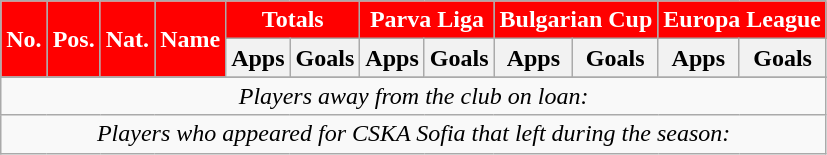<table class="wikitable sortable" style="text-align:center">
<tr>
<th rowspan="2" style="background:red; color:white;">No.</th>
<th rowspan="2" style="background:red; color:white;">Pos.</th>
<th rowspan="2" style="background:red; color:white;">Nat.</th>
<th rowspan="2" style="background:red; color:white;">Name</th>
<th colspan="2" style="background:red; color:white;">Totals</th>
<th colspan="2" style="background:red; color:white;">Parva Liga</th>
<th colspan="2" style="background:red; color:white;">Bulgarian Cup</th>
<th colspan="2" style="background:red; color:white;">Europa League</th>
</tr>
<tr>
<th>Apps</th>
<th>Goals</th>
<th>Apps</th>
<th>Goals</th>
<th>Apps</th>
<th>Goals</th>
<th>Apps</th>
<th>Goals</th>
</tr>
<tr>
</tr>
<tr>
<td colspan="14"><em>Players away from the club on loan:</em><br>

</td>
</tr>
<tr>
<td colspan="14"><em>Players who appeared for CSKA Sofia that left during the season:</em><br>



</td>
</tr>
</table>
